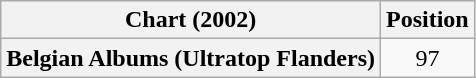<table class="wikitable plainrowheaders" style="text-align:center">
<tr>
<th scope="col">Chart (2002)</th>
<th scope="col">Position</th>
</tr>
<tr>
<th scope="row">Belgian Albums (Ultratop Flanders)</th>
<td>97</td>
</tr>
</table>
